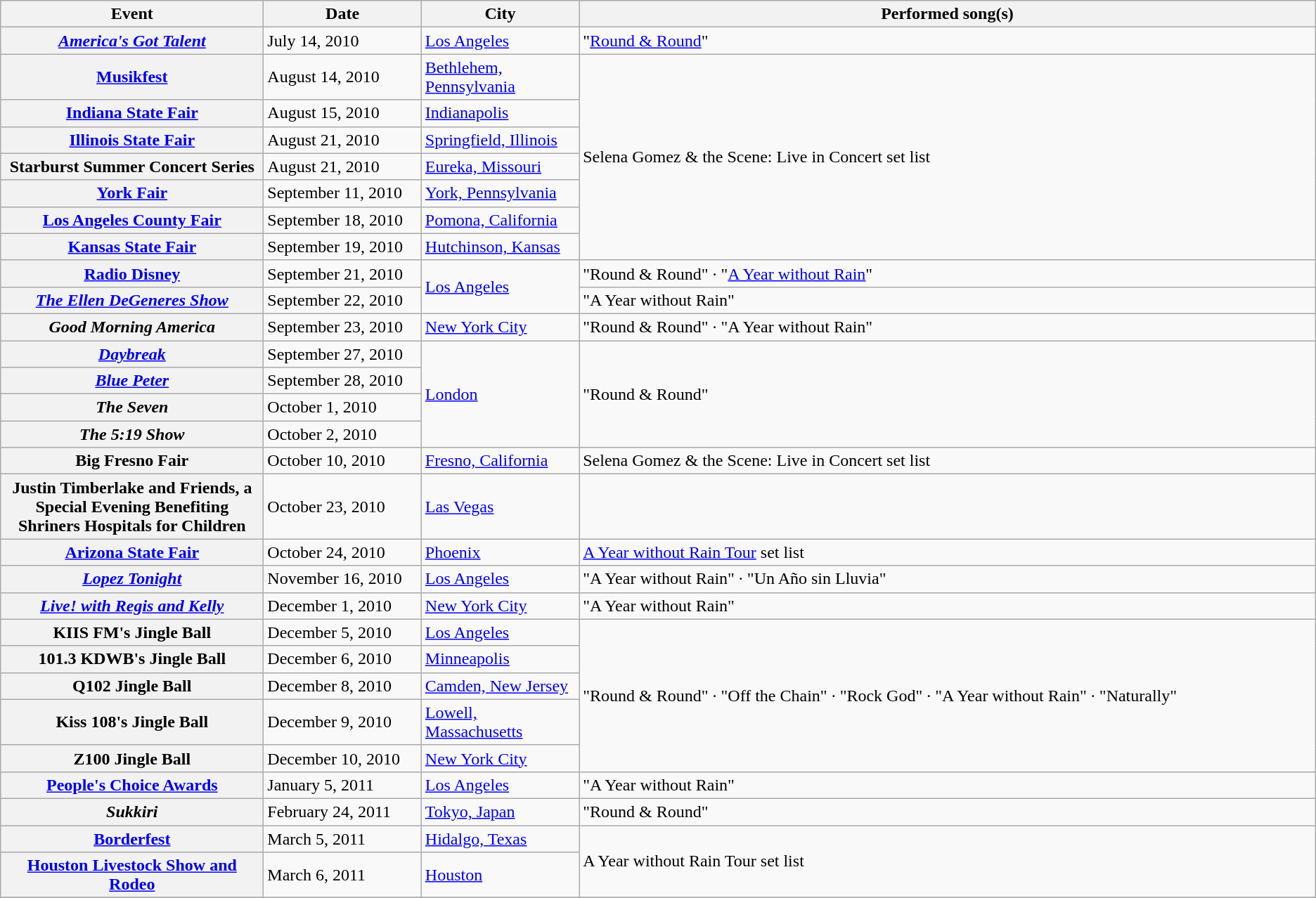<table class="wikitable sortable plainrowheaders">
<tr>
<th style="width:20%;">Event</th>
<th style="width:12%;">Date</th>
<th style="width:12%;">City</th>
<th>Performed song(s)</th>
</tr>
<tr>
<th scope="row"><em><a href='#'>America's Got Talent</a></em></th>
<td>July 14, 2010</td>
<td><a href='#'>Los Angeles</a></td>
<td>"<a href='#'>Round & Round</a>"</td>
</tr>
<tr>
<th scope="row"><a href='#'>Musikfest</a></th>
<td>August 14, 2010</td>
<td><a href='#'>Bethlehem, Pennsylvania</a></td>
<td rowspan="7">Selena Gomez & the Scene: Live in Concert set list</td>
</tr>
<tr>
<th scope="row"><a href='#'>Indiana State Fair</a></th>
<td>August 15, 2010</td>
<td><a href='#'>Indianapolis</a></td>
</tr>
<tr>
<th scope="row"><a href='#'>Illinois State Fair</a></th>
<td>August 21, 2010</td>
<td><a href='#'>Springfield, Illinois</a></td>
</tr>
<tr>
<th scope="row">Starburst Summer Concert Series</th>
<td>August 21, 2010</td>
<td><a href='#'>Eureka, Missouri</a></td>
</tr>
<tr>
<th scope="row"><a href='#'>York Fair</a></th>
<td>September 11, 2010</td>
<td><a href='#'>York, Pennsylvania</a></td>
</tr>
<tr>
<th scope="row"><a href='#'>Los Angeles County Fair</a></th>
<td>September 18, 2010</td>
<td><a href='#'>Pomona, California</a></td>
</tr>
<tr>
<th scope="row"><a href='#'>Kansas State Fair</a></th>
<td>September 19, 2010</td>
<td><a href='#'>Hutchinson, Kansas</a></td>
</tr>
<tr>
<th scope="row"><a href='#'>Radio Disney</a></th>
<td>September 21, 2010</td>
<td rowspan="2"><a href='#'>Los Angeles</a></td>
<td>"Round & Round" · "<a href='#'>A Year without Rain</a>"</td>
</tr>
<tr>
<th scope="row"><em><a href='#'>The Ellen DeGeneres Show</a></em></th>
<td>September 22, 2010</td>
<td>"A Year without Rain"</td>
</tr>
<tr>
<th scope="row"><em>Good Morning America</em></th>
<td>September 23, 2010</td>
<td><a href='#'>New York City</a></td>
<td>"Round & Round" · "A Year without Rain"</td>
</tr>
<tr>
<th scope="row"><em><a href='#'>Daybreak</a></em></th>
<td>September 27, 2010</td>
<td rowspan="4"><a href='#'>London</a></td>
<td rowspan="4">"Round & Round"</td>
</tr>
<tr>
<th scope="row"><em><a href='#'>Blue Peter</a></em></th>
<td>September 28, 2010</td>
</tr>
<tr>
<th scope="row"><em>The Seven</em></th>
<td>October 1, 2010</td>
</tr>
<tr>
<th scope="row"><em>The 5:19 Show</em></th>
<td>October 2, 2010</td>
</tr>
<tr>
<th scope="row">Big Fresno Fair</th>
<td>October 10, 2010</td>
<td><a href='#'>Fresno, California</a></td>
<td>Selena Gomez & the Scene: Live in Concert set list</td>
</tr>
<tr>
<th scope="row">Justin Timberlake and Friends, a Special Evening Benefiting Shriners Hospitals for Children</th>
<td>October 23, 2010</td>
<td><a href='#'>Las Vegas</a></td>
<td></td>
</tr>
<tr>
<th scope="row"><a href='#'>Arizona State Fair</a></th>
<td>October 24, 2010</td>
<td><a href='#'>Phoenix</a></td>
<td><a href='#'>A Year without Rain Tour</a> set list</td>
</tr>
<tr>
<th scope="row"><em><a href='#'>Lopez Tonight</a></em></th>
<td>November 16, 2010</td>
<td><a href='#'>Los Angeles</a></td>
<td>"A Year without Rain" · "Un Año sin Lluvia"</td>
</tr>
<tr>
<th scope="row"><em><a href='#'>Live! with Regis and Kelly</a></em></th>
<td>December 1, 2010</td>
<td><a href='#'>New York City</a></td>
<td>"A Year without Rain"</td>
</tr>
<tr>
<th scope="row">KIIS FM's Jingle Ball</th>
<td>December 5, 2010</td>
<td><a href='#'>Los Angeles</a></td>
<td rowspan="5">"Round & Round" · "Off the Chain" · "Rock God" · "A Year without Rain" · "Naturally"</td>
</tr>
<tr>
<th scope="row">101.3 KDWB's Jingle Ball</th>
<td>December 6, 2010</td>
<td><a href='#'>Minneapolis</a></td>
</tr>
<tr>
<th scope="row">Q102 Jingle Ball</th>
<td>December 8, 2010</td>
<td><a href='#'>Camden, New Jersey</a></td>
</tr>
<tr>
<th scope="row">Kiss 108's Jingle Ball</th>
<td>December 9, 2010</td>
<td><a href='#'>Lowell, Massachusetts</a></td>
</tr>
<tr>
<th scope="row">Z100 Jingle Ball</th>
<td>December 10, 2010</td>
<td><a href='#'>New York City</a></td>
</tr>
<tr>
<th scope="row"><a href='#'>People's Choice Awards</a></th>
<td>January 5, 2011</td>
<td><a href='#'>Los Angeles</a></td>
<td>"A Year without Rain"</td>
</tr>
<tr>
<th scope="row"><em>Sukkiri</em></th>
<td>February 24, 2011</td>
<td><a href='#'>Tokyo, Japan</a></td>
<td>"Round & Round"</td>
</tr>
<tr>
<th scope="row"><a href='#'>Borderfest</a></th>
<td>March 5, 2011</td>
<td><a href='#'>Hidalgo, Texas</a></td>
<td rowspan="2">A Year without Rain Tour set list</td>
</tr>
<tr>
<th scope="row"><a href='#'>Houston Livestock Show and Rodeo</a></th>
<td>March 6, 2011</td>
<td><a href='#'>Houston</a></td>
</tr>
<tr>
</tr>
</table>
